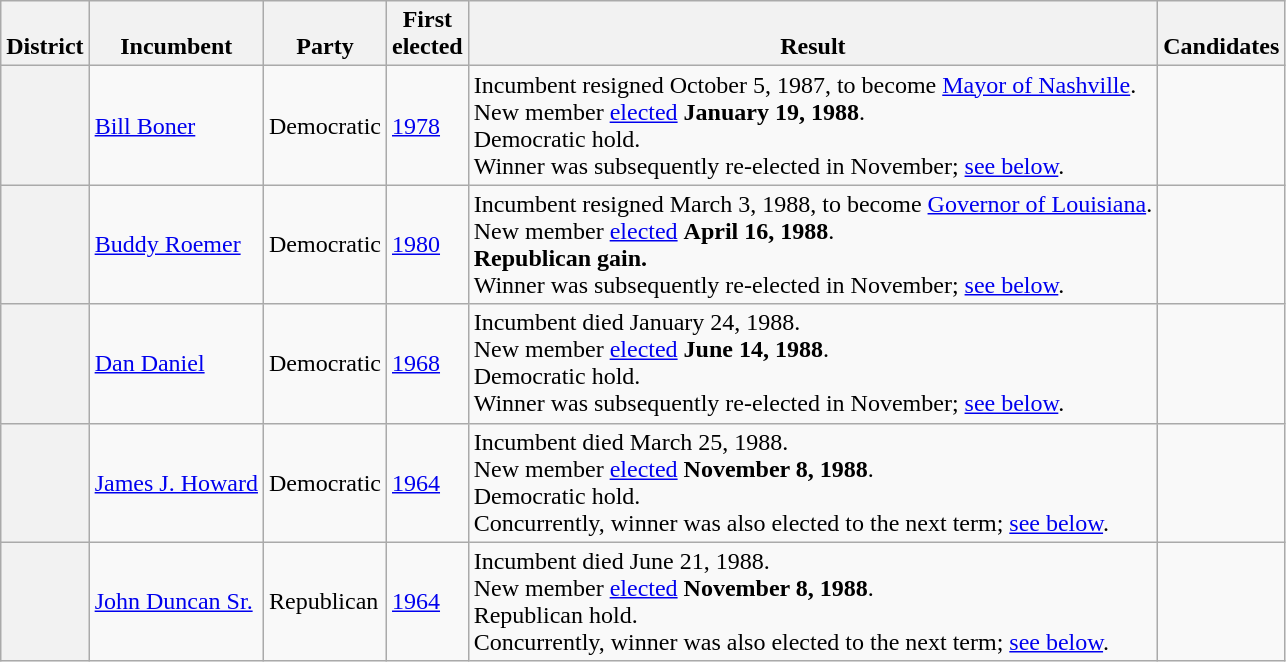<table class=wikitable>
<tr valign=bottom>
<th>District</th>
<th>Incumbent</th>
<th>Party</th>
<th>First<br>elected</th>
<th>Result</th>
<th>Candidates</th>
</tr>
<tr>
<th></th>
<td><a href='#'>Bill Boner</a></td>
<td>Democratic</td>
<td><a href='#'>1978</a></td>
<td>Incumbent resigned October 5, 1987, to become <a href='#'>Mayor of Nashville</a>.<br>New member <a href='#'>elected</a> <strong>January 19, 1988</strong>.<br>Democratic hold.<br>Winner was subsequently re-elected in November; <a href='#'>see below</a>.</td>
<td nowrap><br></td>
</tr>
<tr>
<th></th>
<td><a href='#'>Buddy Roemer</a></td>
<td>Democratic</td>
<td><a href='#'>1980</a></td>
<td>Incumbent resigned March 3, 1988, to become <a href='#'>Governor of Louisiana</a>.<br>New member <a href='#'>elected</a> <strong>April 16, 1988</strong>.<br><strong>Republican gain.</strong><br>Winner was subsequently re-elected in November; <a href='#'>see below</a>.</td>
<td nowrap></td>
</tr>
<tr>
<th></th>
<td><a href='#'>Dan Daniel</a></td>
<td>Democratic</td>
<td><a href='#'>1968</a></td>
<td>Incumbent died January 24, 1988.<br>New member <a href='#'>elected</a> <strong>June 14, 1988</strong>.<br>Democratic hold.<br>Winner was subsequently re-elected in November; <a href='#'>see below</a>.</td>
<td nowrap></td>
</tr>
<tr>
<th></th>
<td><a href='#'>James J. Howard</a></td>
<td>Democratic</td>
<td><a href='#'>1964</a></td>
<td>Incumbent died March 25, 1988.<br>New member <a href='#'>elected</a> <strong>November 8, 1988</strong>.<br>Democratic hold.<br>Concurrently, winner was also elected to the next term; <a href='#'>see below</a>.</td>
<td nowrap></td>
</tr>
<tr>
<th></th>
<td><a href='#'>John Duncan Sr.</a></td>
<td>Republican</td>
<td><a href='#'>1964</a></td>
<td>Incumbent died June 21, 1988.<br>New member <a href='#'>elected</a> <strong>November 8, 1988</strong>.<br>Republican hold.<br>Concurrently, winner was also elected to the next term; <a href='#'>see below</a>.</td>
<td nowrap></td>
</tr>
</table>
